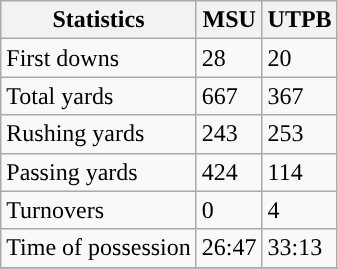<table class="wikitable">
<tr>
<th>Statistics</th>
<th>MSU</th>
<th>UTPB</th>
</tr>
<tr>
<td>First downs</td>
<td>28</td>
<td>20</td>
</tr>
<tr>
<td>Total yards</td>
<td>667</td>
<td>367</td>
</tr>
<tr>
<td>Rushing yards</td>
<td>243</td>
<td>253</td>
</tr>
<tr>
<td>Passing yards</td>
<td>424</td>
<td>114</td>
</tr>
<tr>
<td>Turnovers</td>
<td>0</td>
<td>4</td>
</tr>
<tr>
<td>Time of possession</td>
<td>26:47</td>
<td>33:13</td>
</tr>
<tr>
</tr>
</table>
